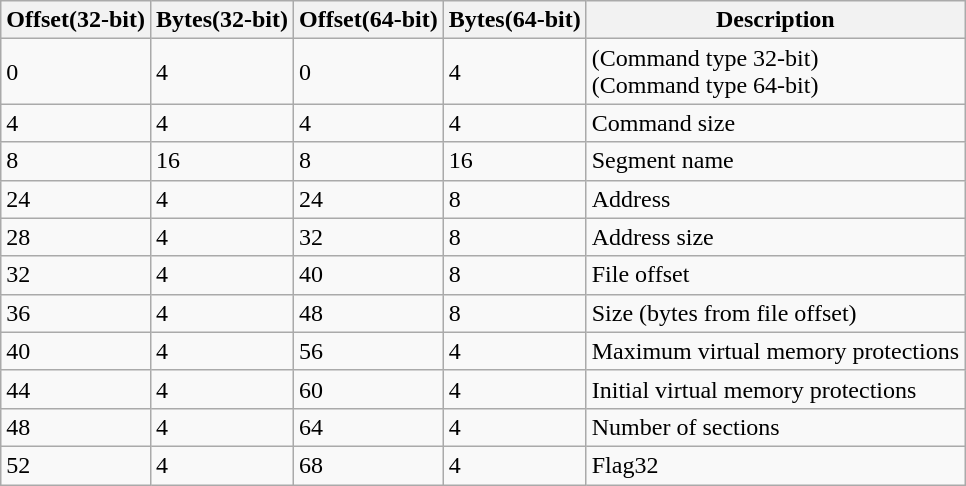<table class="wikitable">
<tr>
<th>Offset(32-bit)</th>
<th>Bytes(32-bit)</th>
<th>Offset(64-bit)</th>
<th>Bytes(64-bit)</th>
<th>Description</th>
</tr>
<tr>
<td>0</td>
<td>4</td>
<td>0</td>
<td>4</td>
<td> (Command type 32-bit)<br> (Command type 64-bit)</td>
</tr>
<tr>
<td>4</td>
<td>4</td>
<td>4</td>
<td>4</td>
<td>Command size</td>
</tr>
<tr>
<td>8</td>
<td>16</td>
<td>8</td>
<td>16</td>
<td>Segment name</td>
</tr>
<tr>
<td>24</td>
<td>4</td>
<td>24</td>
<td>8</td>
<td>Address</td>
</tr>
<tr>
<td>28</td>
<td>4</td>
<td>32</td>
<td>8</td>
<td>Address size</td>
</tr>
<tr>
<td>32</td>
<td>4</td>
<td>40</td>
<td>8</td>
<td>File offset</td>
</tr>
<tr>
<td>36</td>
<td>4</td>
<td>48</td>
<td>8</td>
<td>Size (bytes from file offset)</td>
</tr>
<tr>
<td>40</td>
<td>4</td>
<td>56</td>
<td>4</td>
<td>Maximum virtual memory protections</td>
</tr>
<tr>
<td>44</td>
<td>4</td>
<td>60</td>
<td>4</td>
<td>Initial virtual memory protections</td>
</tr>
<tr>
<td>48</td>
<td>4</td>
<td>64</td>
<td>4</td>
<td>Number of sections</td>
</tr>
<tr>
<td>52</td>
<td>4</td>
<td>68</td>
<td>4</td>
<td>Flag32</td>
</tr>
</table>
